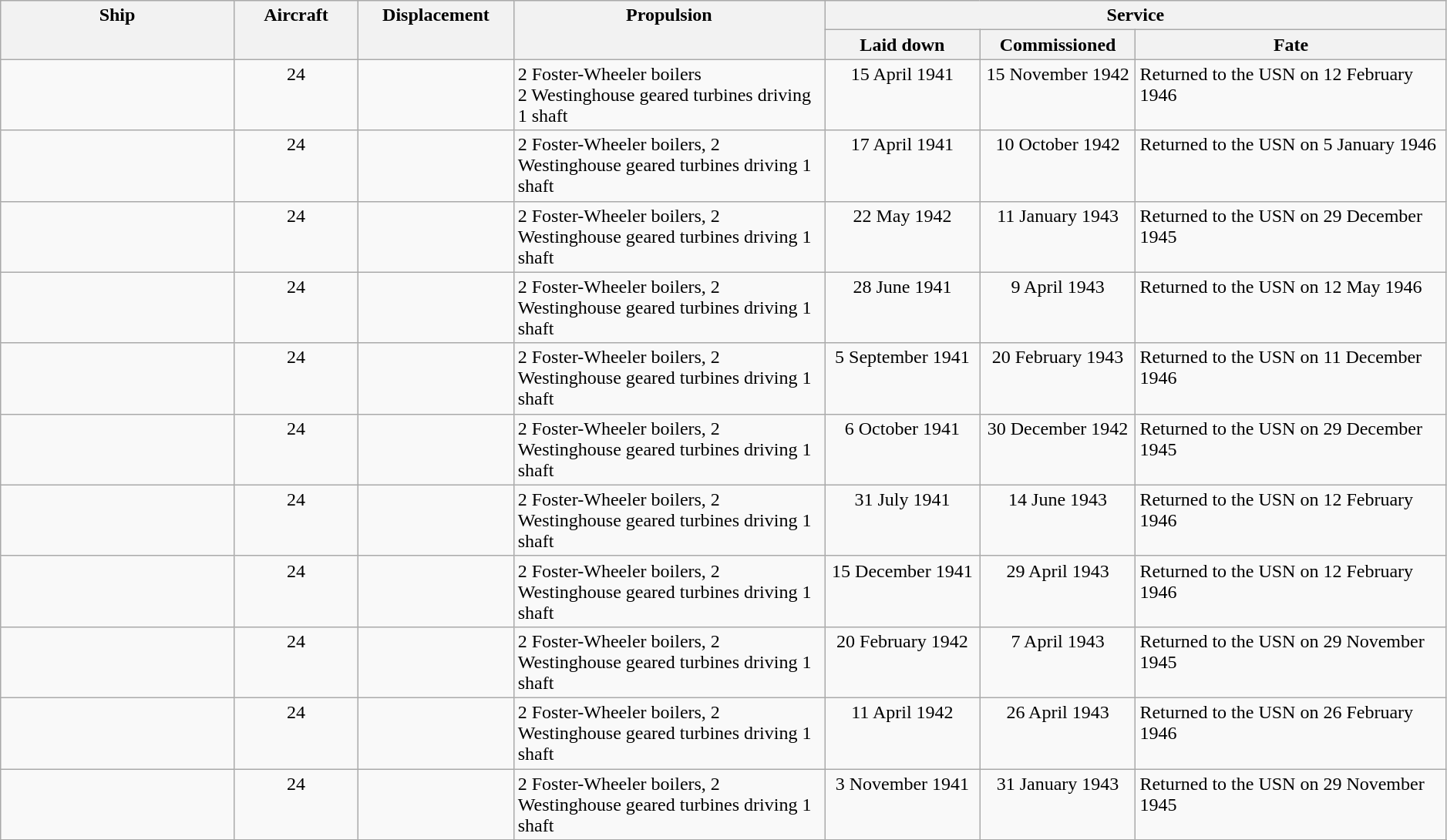<table class="wikitable" style="width:99%;">
<tr valign="top"|- valign="top">
<th style="width:15%; text-align:center;" rowspan="2">Ship</th>
<th style="width:8%; text-align:center;" rowspan="2">Aircraft</th>
<th style="width:10%; text-align:center;" rowspan="2">Displacement</th>
<th style="width:20%; text-align:center;" rowspan="2">Propulsion</th>
<th style="width:40%; text-align:center;" colspan="3">Service</th>
</tr>
<tr valign="top">
<th style="width:10%; text-align:center;">Laid down</th>
<th style="width:10%; text-align:center;">Commissioned</th>
<th style="width:20%; text-align:center;">Fate</th>
</tr>
<tr valign="top">
<td align= left></td>
<td style="text-align:center;">24</td>
<td style="text-align:center;"></td>
<td align= left>2 Foster-Wheeler boilers<br>2 Westinghouse geared turbines driving 1 shaft</td>
<td style="text-align:center;">15 April 1941</td>
<td style="text-align:center;">15 November 1942</td>
<td align= left>Returned to the USN on 12 February 1946</td>
</tr>
<tr valign="top">
<td align= left></td>
<td style="text-align:center;">24</td>
<td style="text-align:center;"></td>
<td align= left>2 Foster-Wheeler boilers, 2 Westinghouse geared turbines driving 1 shaft</td>
<td style="text-align:center;">17 April 1941</td>
<td style="text-align:center;">10 October 1942</td>
<td align= left>Returned to the USN on 5 January 1946</td>
</tr>
<tr valign="top">
<td align= left></td>
<td style="text-align:center;">24</td>
<td style="text-align:center;"></td>
<td align= left>2 Foster-Wheeler boilers, 2 Westinghouse geared turbines driving 1 shaft</td>
<td style="text-align:center;">22 May 1942</td>
<td style="text-align:center;">11 January 1943</td>
<td align= left>Returned to the USN on 29 December 1945</td>
</tr>
<tr valign="top">
<td align= left></td>
<td style="text-align:center;">24</td>
<td style="text-align:center;"></td>
<td align= left>2 Foster-Wheeler boilers, 2 Westinghouse geared turbines driving 1 shaft</td>
<td style="text-align:center;">28 June 1941</td>
<td style="text-align:center;">9 April 1943</td>
<td align= left>Returned to the USN on 12 May 1946</td>
</tr>
<tr valign="top">
<td align= left></td>
<td style="text-align:center;">24</td>
<td style="text-align:center;"></td>
<td align= left>2 Foster-Wheeler boilers, 2 Westinghouse geared turbines driving 1 shaft</td>
<td style="text-align:center;">5 September 1941</td>
<td style="text-align:center;">20 February 1943</td>
<td align= left>Returned to the USN on 11 December 1946</td>
</tr>
<tr valign="top">
<td align= left></td>
<td style="text-align:center;">24</td>
<td style="text-align:center;"></td>
<td align= left>2 Foster-Wheeler boilers, 2 Westinghouse geared turbines driving 1 shaft</td>
<td style="text-align:center;">6 October 1941</td>
<td style="text-align:center;">30 December 1942</td>
<td align= left>Returned to the USN on 29 December 1945</td>
</tr>
<tr valign="top">
<td align= left></td>
<td style="text-align:center;">24</td>
<td style="text-align:center;"></td>
<td align= left>2 Foster-Wheeler boilers, 2 Westinghouse geared turbines driving 1 shaft</td>
<td style="text-align:center;">31 July 1941</td>
<td style="text-align:center;">14 June 1943</td>
<td align= left>Returned to the USN on 12 February 1946</td>
</tr>
<tr valign="top">
<td align= left></td>
<td style="text-align:center;">24</td>
<td style="text-align:center;"></td>
<td align= left>2 Foster-Wheeler boilers, 2 Westinghouse geared turbines driving 1 shaft</td>
<td style="text-align:center;">15 December 1941</td>
<td style="text-align:center;">29 April 1943</td>
<td align= left>Returned to the USN on 12 February 1946</td>
</tr>
<tr valign="top">
<td align= left></td>
<td style="text-align:center;">24</td>
<td style="text-align:center;"></td>
<td align= left>2 Foster-Wheeler boilers, 2 Westinghouse geared turbines driving 1 shaft</td>
<td style="text-align:center;">20 February 1942</td>
<td style="text-align:center;">7 April 1943</td>
<td align= left>Returned to the USN on 29 November 1945</td>
</tr>
<tr valign="top">
<td align= left></td>
<td style="text-align:center;">24</td>
<td style="text-align:center;"></td>
<td align= left>2 Foster-Wheeler boilers, 2 Westinghouse geared turbines driving 1 shaft</td>
<td style="text-align:center;">11 April 1942</td>
<td style="text-align:center;">26 April 1943</td>
<td align= left>Returned to the USN on 26 February 1946</td>
</tr>
<tr valign="top">
<td align= left></td>
<td style="text-align:center;">24</td>
<td style="text-align:center;"></td>
<td align= left>2 Foster-Wheeler boilers, 2 Westinghouse geared turbines driving 1 shaft</td>
<td style="text-align:center;">3 November 1941</td>
<td style="text-align:center;">31 January 1943</td>
<td align= left>Returned to the USN on 29 November 1945</td>
</tr>
<tr valign="top">
</tr>
</table>
